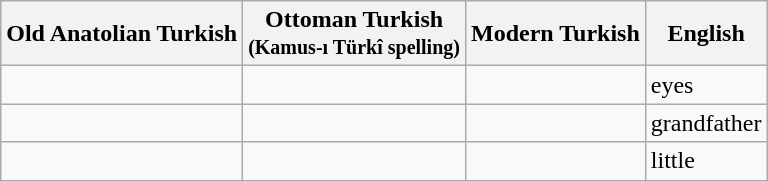<table class="wikitable">
<tr>
<th>Old Anatolian Turkish</th>
<th>Ottoman Turkish<br><small>(Kamus-ı Türkî spelling)</small></th>
<th>Modern Turkish</th>
<th>English</th>
</tr>
<tr>
<td style="font-size:200%;line-height:normal;text-align:right;"></td>
<td style="font-size:200%;line-height:normal;text-align:right;"></td>
<td></td>
<td>eyes</td>
</tr>
<tr>
<td style="font-size:200%;line-height:normal;text-align:right;"></td>
<td style="font-size:200%;line-height:normal;text-align:right;"></td>
<td></td>
<td>grandfather</td>
</tr>
<tr>
<td style="font-size:200%;line-height:normal;text-align:right;"></td>
<td style="font-size:200%;line-height:normal;text-align:right;"></td>
<td></td>
<td>little</td>
</tr>
</table>
